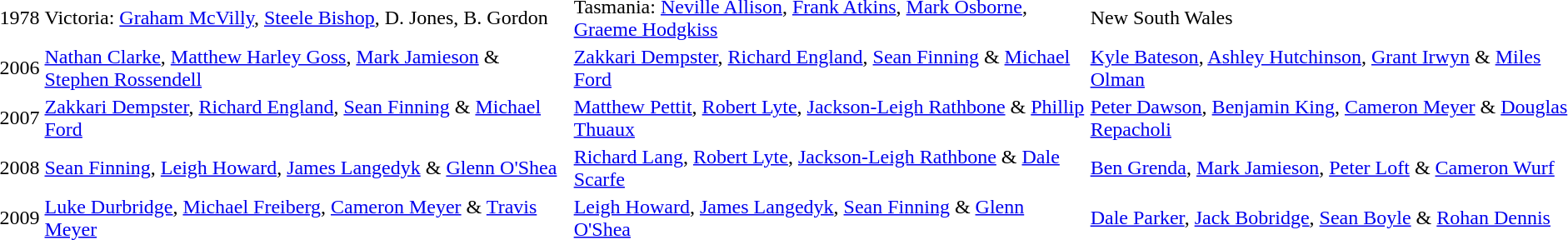<table>
<tr>
<td>1978</td>
<td>Victoria: <a href='#'>Graham McVilly</a>, <a href='#'>Steele Bishop</a>, D. Jones, B. Gordon</td>
<td>Tasmania: <a href='#'>Neville Allison</a>, <a href='#'>Frank Atkins</a>, <a href='#'>Mark Osborne</a>, <a href='#'>Graeme Hodgkiss</a></td>
<td>New South Wales</td>
</tr>
<tr>
<td>2006</td>
<td><a href='#'>Nathan Clarke</a>, <a href='#'>Matthew Harley Goss</a>, <a href='#'>Mark Jamieson</a> & <a href='#'>Stephen Rossendell</a></td>
<td><a href='#'>Zakkari Dempster</a>, <a href='#'>Richard England</a>, <a href='#'>Sean Finning</a> & <a href='#'>Michael Ford</a></td>
<td><a href='#'>Kyle Bateson</a>, <a href='#'>Ashley Hutchinson</a>, <a href='#'>Grant Irwyn</a> & <a href='#'>Miles Olman</a></td>
</tr>
<tr>
<td>2007</td>
<td><a href='#'>Zakkari Dempster</a>, <a href='#'>Richard England</a>, <a href='#'>Sean Finning</a> & <a href='#'>Michael Ford</a></td>
<td><a href='#'>Matthew Pettit</a>, <a href='#'>Robert Lyte</a>, <a href='#'>Jackson-Leigh Rathbone</a> & <a href='#'>Phillip Thuaux</a></td>
<td><a href='#'>Peter Dawson</a>, <a href='#'>Benjamin King</a>, <a href='#'>Cameron Meyer</a> & <a href='#'>Douglas Repacholi</a></td>
</tr>
<tr>
<td>2008</td>
<td><a href='#'>Sean Finning</a>, <a href='#'>Leigh Howard</a>, <a href='#'>James Langedyk</a> & <a href='#'>Glenn O'Shea</a></td>
<td><a href='#'>Richard Lang</a>, <a href='#'>Robert Lyte</a>, <a href='#'>Jackson-Leigh Rathbone</a> & <a href='#'>Dale Scarfe</a></td>
<td><a href='#'>Ben Grenda</a>, <a href='#'>Mark Jamieson</a>, <a href='#'>Peter Loft</a> & <a href='#'>Cameron Wurf</a></td>
</tr>
<tr>
<td>2009</td>
<td><a href='#'>Luke Durbridge</a>, <a href='#'>Michael Freiberg</a>, <a href='#'>Cameron Meyer</a> & <a href='#'>Travis Meyer</a></td>
<td><a href='#'>Leigh Howard</a>, <a href='#'>James Langedyk</a>, <a href='#'>Sean Finning</a> & <a href='#'>Glenn O'Shea</a></td>
<td><a href='#'>Dale Parker</a>, <a href='#'>Jack Bobridge</a>, <a href='#'>Sean Boyle</a> & <a href='#'>Rohan Dennis</a></td>
</tr>
</table>
